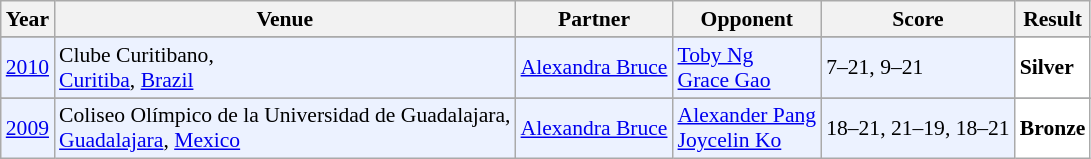<table class="sortable wikitable" style="font-size: 90%;">
<tr>
<th>Year</th>
<th>Venue</th>
<th>Partner</th>
<th>Opponent</th>
<th>Score</th>
<th>Result</th>
</tr>
<tr>
</tr>
<tr style="background:#ECF2FF">
<td align="center"><a href='#'>2010</a></td>
<td align="left">Clube Curitibano,<br><a href='#'>Curitiba</a>, <a href='#'>Brazil</a></td>
<td align="left"> <a href='#'>Alexandra Bruce</a></td>
<td align="left"> <a href='#'>Toby Ng</a><br> <a href='#'>Grace Gao</a></td>
<td align="left">7–21, 9–21</td>
<td style="text-align:left; background:white"> <strong>Silver</strong></td>
</tr>
<tr>
</tr>
<tr style="background:#ECF2FF">
<td align="center"><a href='#'>2009</a></td>
<td align="left">Coliseo Olímpico de la Universidad de Guadalajara,<br><a href='#'>Guadalajara</a>, <a href='#'>Mexico</a></td>
<td align="left"> <a href='#'>Alexandra Bruce</a></td>
<td align="left"> <a href='#'>Alexander Pang</a><br> <a href='#'>Joycelin Ko</a></td>
<td align="left">18–21, 21–19, 18–21</td>
<td style="text-align:left; background:white"> <strong>Bronze</strong></td>
</tr>
</table>
